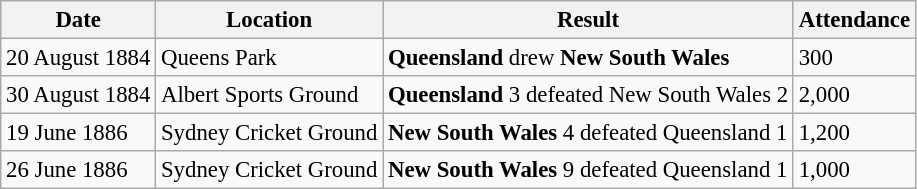<table class="wikitable" style="font-size: 95%;">
<tr>
<th>Date</th>
<th>Location</th>
<th>Result</th>
<th>Attendance</th>
</tr>
<tr>
<td>20 August 1884</td>
<td>Queens Park</td>
<td><strong>Queensland</strong> drew <strong>New South Wales</strong></td>
<td>300</td>
</tr>
<tr>
<td>30 August 1884</td>
<td>Albert Sports Ground</td>
<td><strong>Queensland</strong> 3 defeated New South Wales 2</td>
<td>2,000</td>
</tr>
<tr>
<td>19 June 1886</td>
<td>Sydney Cricket Ground</td>
<td><strong>New South Wales</strong> 4 defeated Queensland 1</td>
<td>1,200</td>
</tr>
<tr>
<td>26 June 1886</td>
<td>Sydney Cricket Ground</td>
<td><strong>New South Wales</strong> 9 defeated Queensland 1</td>
<td>1,000</td>
</tr>
</table>
